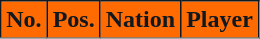<table class="wikitable sortable">
<tr>
<th style="background:#FF6B00; color:#101820; border:1px solid #101820;" scope="col">No.</th>
<th style="background:#FF6B00; color:#101820; border:1px solid #101820;" scope="col">Pos.</th>
<th style="background:#FF6B00; color:#101820; border:1px solid #101820;" scope="col">Nation</th>
<th style="background:#FF6B00; color:#101820; border:1px solid #101820;" scope="col">Player</th>
</tr>
<tr>
</tr>
</table>
